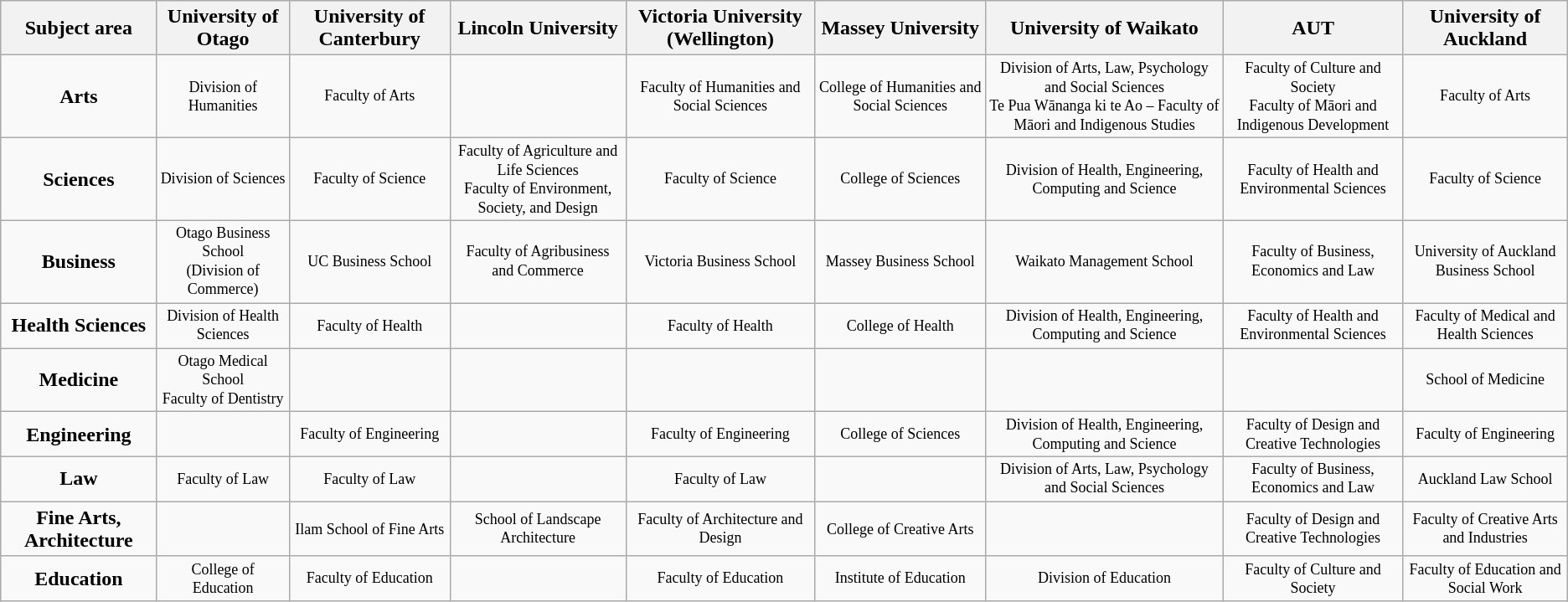<table class="wikitable">
<tr>
<th>Subject area</th>
<th>University of Otago</th>
<th>University of Canterbury</th>
<th>Lincoln University</th>
<th>Victoria University (Wellington)</th>
<th>Massey University</th>
<th>University of Waikato</th>
<th>AUT</th>
<th>University of Auckland</th>
</tr>
<tr>
<td style="text-align: center; font-weight:bold;">Arts</td>
<td style="text-align: center; font-size:12px;">Division of Humanities</td>
<td style="text-align: center; font-size:12px;">Faculty of Arts</td>
<td style="text-align: center; font-size:12px;"></td>
<td style="text-align: center; font-size:12px;">Faculty of Humanities and Social Sciences</td>
<td style="text-align: center; font-size:12px;">College of Humanities and Social Sciences</td>
<td style="text-align: center; font-size:12px;">Division of Arts, Law, Psychology and Social Sciences<br>Te Pua Wānanga ki te Ao – Faculty of Māori and Indigenous Studies</td>
<td style="text-align: center; font-size:12px;">Faculty of Culture and Society<br>Faculty of Māori and Indigenous Development</td>
<td style="text-align: center; font-size:12px;">Faculty of Arts</td>
</tr>
<tr>
<td style="text-align: center; font-weight:bold;">Sciences</td>
<td style="text-align: center; font-size:12px;">Division of Sciences</td>
<td style="text-align: center; font-size:12px;">Faculty of Science</td>
<td style="text-align: center; font-size:12px;">Faculty of Agriculture and Life Sciences<br>Faculty of Environment, Society, and Design</td>
<td style="text-align: center; font-size:12px;">Faculty of Science</td>
<td style="text-align: center; font-size:12px;">College of Sciences</td>
<td style="text-align: center; font-size:12px;">Division of Health, Engineering, Computing and Science</td>
<td style="text-align: center; font-size:12px;">Faculty of Health and Environmental Sciences</td>
<td style="text-align: center; font-size:12px;">Faculty of Science</td>
</tr>
<tr>
<td style="text-align: center; font-weight:bold;">Business</td>
<td style="text-align: center; font-size:12px;">Otago Business School<br>(Division of Commerce)</td>
<td style="text-align: center; font-size:12px;">UC Business School</td>
<td style="text-align: center; font-size:12px;">Faculty of Agribusiness and Commerce</td>
<td style="text-align: center; font-size:12px;">Victoria Business School</td>
<td style="text-align: center; font-size:12px;">Massey Business School</td>
<td style="text-align: center; font-size:12px;">Waikato Management School</td>
<td style="text-align: center; font-size:12px;">Faculty of Business, Economics and Law</td>
<td style="text-align: center; font-size:12px;">University of Auckland Business School</td>
</tr>
<tr>
<td style="text-align: center; font-weight:bold;">Health Sciences</td>
<td style="text-align: center; font-size:12px;">Division of Health Sciences</td>
<td style="text-align: center; font-size:12px;">Faculty of Health</td>
<td style="text-align: center; font-size:12px;"></td>
<td style="text-align: center; font-size:12px;">Faculty of Health</td>
<td style="text-align: center; font-size:12px;">College of Health</td>
<td style="text-align: center; font-size:12px;">Division of Health, Engineering, Computing and Science</td>
<td style="text-align: center; font-size:12px;">Faculty of Health and Environmental Sciences</td>
<td style="text-align: center; font-size:12px;">Faculty of Medical and Health Sciences</td>
</tr>
<tr>
<td style="text-align: center; font-weight:bold;">Medicine</td>
<td style="text-align: center; font-size:12px;">Otago Medical School<br>Faculty of Dentistry</td>
<td style="text-align: center; font-size:12px;"></td>
<td style="text-align: center; font-size:12px;"></td>
<td style="text-align: center; font-size:12px;"></td>
<td style="text-align: center; font-size:12px;"></td>
<td style="text-align: center; font-size:12px;"></td>
<td style="text-align: center; font-size:12px;"></td>
<td style="text-align: center; font-size:12px;">School of Medicine</td>
</tr>
<tr>
<td style="text-align: center; font-weight:bold;">Engineering</td>
<td style="text-align: center; font-size:12px;"></td>
<td style="text-align: center; font-size:12px;">Faculty of Engineering</td>
<td style="text-align: center; font-size:12px;"></td>
<td style="text-align: center; font-size:12px;">Faculty of Engineering</td>
<td style="text-align: center; font-size:12px;">College of Sciences</td>
<td style="text-align: center; font-size:12px;">Division of Health, Engineering, Computing and Science</td>
<td style="text-align: center; font-size:12px;">Faculty of Design and Creative Technologies</td>
<td style="text-align: center; font-size:12px;">Faculty of Engineering</td>
</tr>
<tr>
<td style="text-align: center; font-weight:bold;">Law</td>
<td style="text-align: center; font-size:12px;">Faculty of Law</td>
<td style="text-align: center; font-size:12px;">Faculty of Law</td>
<td style="text-align: center; font-size:12px;"></td>
<td style="text-align: center; font-size:12px;">Faculty of Law</td>
<td style="text-align: center; font-size:12px;"></td>
<td style="text-align: center; font-size:12px;">Division of Arts, Law, Psychology and Social Sciences</td>
<td style="text-align: center; font-size:12px;">Faculty of Business, Economics and Law</td>
<td style="text-align: center; font-size:12px;">Auckland Law School</td>
</tr>
<tr>
<td style="text-align: center; font-weight:bold;">Fine Arts, Architecture</td>
<td style="text-align: center; font-size:12px;"></td>
<td style="text-align: center; font-size:12px;">Ilam School of Fine Arts</td>
<td style="text-align: center; font-size:12px;">School of Landscape Architecture</td>
<td style="text-align: center; font-size:12px;">Faculty of Architecture and Design</td>
<td style="text-align: center; font-size:12px;">College of Creative Arts</td>
<td style="text-align: center; font-size:12px;"></td>
<td style="text-align: center; font-size:12px;">Faculty of Design and Creative Technologies</td>
<td style="text-align: center; font-size:12px;">Faculty of Creative Arts and Industries</td>
</tr>
<tr>
<td style="text-align: center; font-weight:bold;">Education</td>
<td style="text-align: center; font-size:12px;">College of Education</td>
<td style="text-align: center; font-size:12px;">Faculty of Education</td>
<td style="text-align: center; font-size:12px;"></td>
<td style="text-align: center; font-size:12px;">Faculty of Education</td>
<td style="text-align: center; font-size:12px;">Institute of Education</td>
<td style="text-align: center; font-size:12px;">Division of Education</td>
<td style="text-align: center; font-size:12px;">Faculty of Culture and Society</td>
<td style="text-align: center; font-size:12px;">Faculty of Education and Social Work</td>
</tr>
</table>
